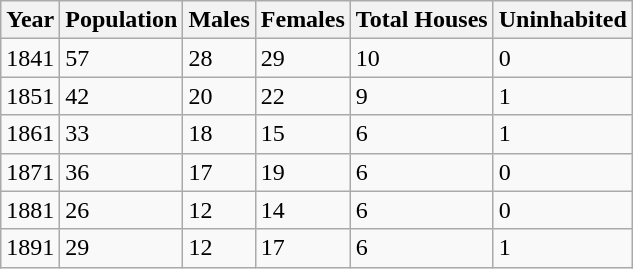<table class="wikitable">
<tr>
<th>Year</th>
<th>Population</th>
<th>Males</th>
<th>Females</th>
<th>Total Houses</th>
<th>Uninhabited</th>
</tr>
<tr>
<td>1841</td>
<td>57</td>
<td>28</td>
<td>29</td>
<td>10</td>
<td>0</td>
</tr>
<tr>
<td>1851</td>
<td>42</td>
<td>20</td>
<td>22</td>
<td>9</td>
<td>1</td>
</tr>
<tr>
<td>1861</td>
<td>33</td>
<td>18</td>
<td>15</td>
<td>6</td>
<td>1</td>
</tr>
<tr>
<td>1871</td>
<td>36</td>
<td>17</td>
<td>19</td>
<td>6</td>
<td>0</td>
</tr>
<tr>
<td>1881</td>
<td>26</td>
<td>12</td>
<td>14</td>
<td>6</td>
<td>0</td>
</tr>
<tr>
<td>1891</td>
<td>29</td>
<td>12</td>
<td>17</td>
<td>6</td>
<td>1</td>
</tr>
</table>
